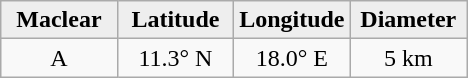<table class="wikitable">
<tr>
<th width="25%" style="background:#eeeeee;">Maclear</th>
<th width="25%" style="background:#eeeeee;">Latitude</th>
<th width="25%" style="background:#eeeeee;">Longitude</th>
<th width="25%" style="background:#eeeeee;">Diameter</th>
</tr>
<tr>
<td align="center">A</td>
<td align="center">11.3° N</td>
<td align="center">18.0° E</td>
<td align="center">5 km</td>
</tr>
</table>
